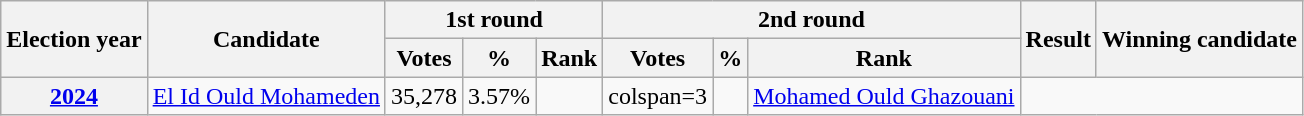<table class="wikitable" style="text-align:center;">
<tr>
<th rowspan=2>Election year</th>
<th rowspan=2>Candidate</th>
<th colspan=3>1st round</th>
<th colspan=3>2nd round</th>
<th rowspan=2>Result</th>
<th rowspan=2>Winning candidate</th>
</tr>
<tr>
<th>Votes</th>
<th>%</th>
<th>Rank</th>
<th>Votes</th>
<th>%</th>
<th>Rank</th>
</tr>
<tr>
<th><a href='#'>2024</a></th>
<td><a href='#'>El Id Ould Mohameden</a></td>
<td>35,278</td>
<td>3.57%</td>
<td></td>
<td>colspan=3 </td>
<td></td>
<td><a href='#'>Mohamed Ould Ghazouani</a></td>
</tr>
</table>
